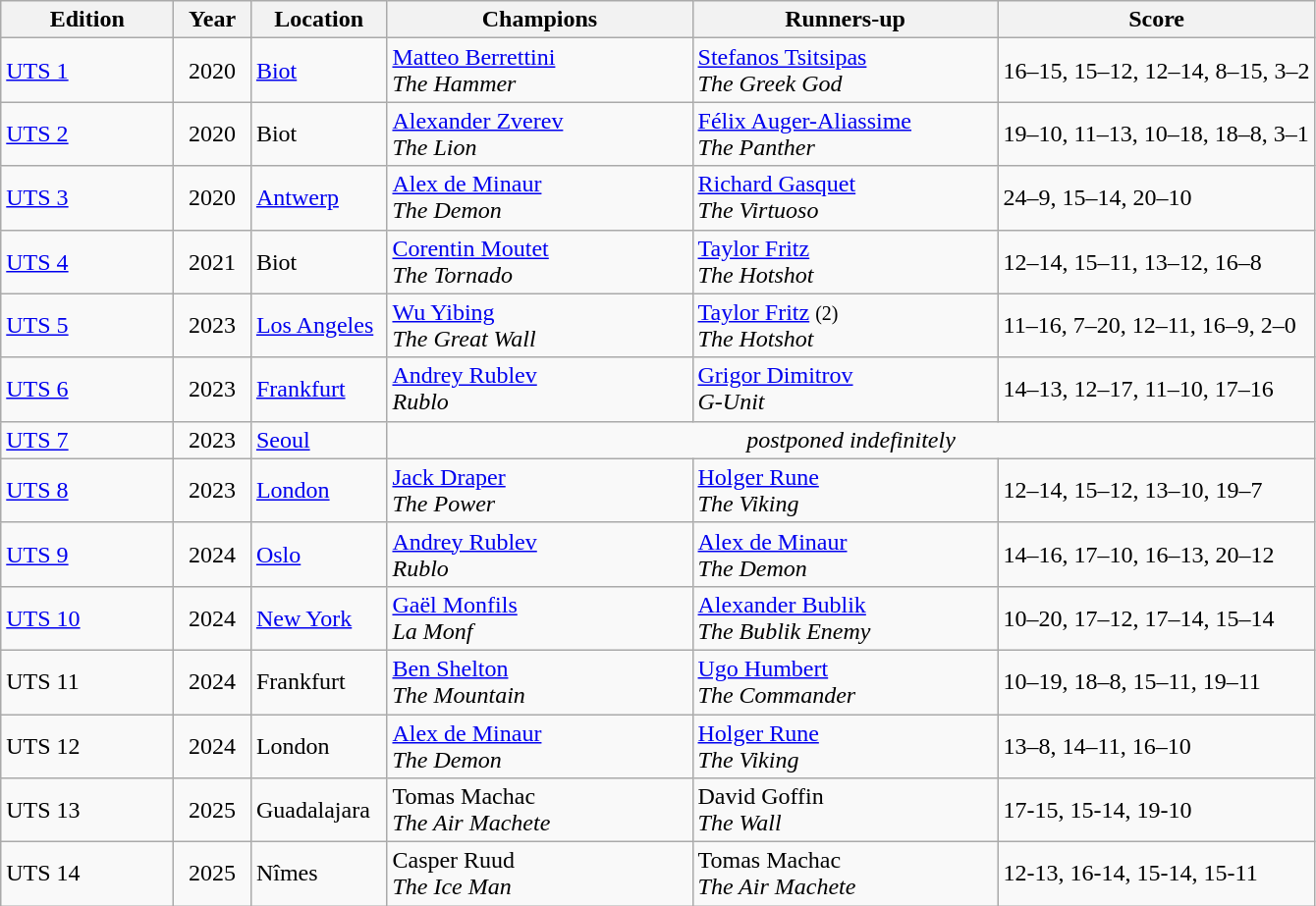<table class="wikitable nowrap">
<tr>
<th style="width:110px">Edition</th>
<th style="width:45px">Year</th>
<th style="width:85px">Location</th>
<th style="width:200px">Champions</th>
<th style="width:200px">Runners-up</th>
<th>Score</th>
</tr>
<tr>
<td><a href='#'>UTS 1</a></td>
<td align="center">2020</td>
<td><a href='#'>Biot</a></td>
<td> <a href='#'>Matteo Berrettini</a><br><em>The Hammer</em></td>
<td> <a href='#'>Stefanos Tsitsipas</a><br><em>The Greek God</em></td>
<td>16–15, 15–12, 12–14, 8–15, 3–2</td>
</tr>
<tr>
<td><a href='#'>UTS 2</a></td>
<td align="center">2020</td>
<td>Biot</td>
<td> <a href='#'>Alexander Zverev</a><br><em>The Lion</em></td>
<td> <a href='#'>Félix Auger-Aliassime</a><br><em>The Panther</em></td>
<td>19–10, 11–13, 10–18, 18–8, 3–1</td>
</tr>
<tr>
<td><a href='#'>UTS 3</a></td>
<td align="center">2020</td>
<td><a href='#'>Antwerp</a></td>
<td> <a href='#'>Alex de Minaur</a><br><em>The Demon</em></td>
<td> <a href='#'>Richard Gasquet</a><br><em>The Virtuoso</em></td>
<td>24–9, 15–14, 20–10</td>
</tr>
<tr>
<td><a href='#'>UTS 4</a></td>
<td align="center">2021</td>
<td>Biot</td>
<td> <a href='#'>Corentin Moutet</a><br><em>The Tornado</em></td>
<td> <a href='#'>Taylor Fritz</a><br><em>The Hotshot</em></td>
<td>12–14, 15–11, 13–12, 16–8</td>
</tr>
<tr>
<td><a href='#'>UTS 5</a></td>
<td align="center">2023</td>
<td><a href='#'>Los Angeles</a></td>
<td> <a href='#'>Wu Yibing</a><br><em>The Great Wall</em></td>
<td> <a href='#'>Taylor Fritz</a> <small>(2)</small><br><em>The Hotshot</em></td>
<td>11–16, 7–20, 12–11, 16–9, 2–0</td>
</tr>
<tr>
<td><a href='#'>UTS 6</a></td>
<td align="center">2023</td>
<td><a href='#'>Frankfurt</a></td>
<td> <a href='#'>Andrey Rublev</a><br><em>Rublo</em></td>
<td> <a href='#'>Grigor Dimitrov</a><br><em>G-Unit</em></td>
<td>14–13, 12–17, 11–10, 17–16</td>
</tr>
<tr>
<td><a href='#'>UTS 7</a></td>
<td align="center">2023</td>
<td><a href='#'>Seoul</a></td>
<td colspan="3" align="center"><em>postponed indefinitely</em></td>
</tr>
<tr>
<td><a href='#'>UTS 8</a></td>
<td align="center">2023</td>
<td><a href='#'>London</a></td>
<td> <a href='#'>Jack Draper</a><br><em>The Power</em></td>
<td> <a href='#'>Holger Rune</a><br><em>The Viking</em></td>
<td>12–14, 15–12, 13–10, 19–7</td>
</tr>
<tr>
<td><a href='#'>UTS 9</a></td>
<td align="center">2024</td>
<td><a href='#'>Oslo</a></td>
<td> <a href='#'>Andrey Rublev</a><br><em>Rublo</em></td>
<td> <a href='#'>Alex de Minaur</a><br><em>The Demon</em></td>
<td>14–16, 17–10, 16–13, 20–12</td>
</tr>
<tr>
<td><a href='#'>UTS 10</a></td>
<td align="center">2024</td>
<td><a href='#'>New York</a></td>
<td> <a href='#'>Gaël Monfils</a><br><em>La Monf</em></td>
<td> <a href='#'>Alexander Bublik</a><br><em>The Bublik Enemy</em></td>
<td>10–20, 17–12, 17–14, 15–14</td>
</tr>
<tr>
<td>UTS 11</td>
<td align="center">2024</td>
<td>Frankfurt</td>
<td> <a href='#'>Ben Shelton</a><br><em>The Mountain</em></td>
<td> <a href='#'>Ugo Humbert</a><br><em>The Commander</em></td>
<td>10–19, 18–8, 15–11, 19–11</td>
</tr>
<tr>
<td>UTS 12</td>
<td align="center">2024</td>
<td>London</td>
<td> <a href='#'>Alex de Minaur</a><br><em>The Demon</em></td>
<td> <a href='#'>Holger Rune</a><br><em>The Viking</em></td>
<td>13–8, 14–11, 16–10</td>
</tr>
<tr>
<td>UTS 13</td>
<td align="center">2025</td>
<td>Guadalajara</td>
<td>Tomas Machac<br><em>The Air Machete</em></td>
<td>David Goffin<br><em>The Wall</em></td>
<td>17-15, 15-14, 19-10</td>
</tr>
<tr>
<td>UTS 14</td>
<td align="center">2025</td>
<td>Nîmes</td>
<td>Casper Ruud<br><em>The Ice Man</em></td>
<td>Tomas Machac<br><em>The Air Machete</em></td>
<td>12-13, 16-14, 15-14, 15-11</td>
</tr>
</table>
